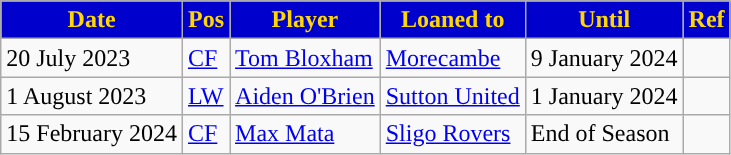<table class="wikitable plainrowheaders sortable">
<tr>
<th style="background:mediumblue;color:gold;">Date</th>
<th style="background:mediumblue;color:gold;">Pos</th>
<th style="background:mediumblue;color:gold;">Player</th>
<th style="background:mediumblue;color:gold;">Loaned to</th>
<th style="background:mediumblue;color:gold;">Until</th>
<th style="background:mediumblue;color:gold;">Ref</th>
</tr>
<tr>
<td>20 July 2023</td>
<td><a href='#'>CF</a></td>
<td> <a href='#'>Tom Bloxham</a></td>
<td> <a href='#'>Morecambe</a></td>
<td>9 January 2024</td>
<td></td>
</tr>
<tr>
<td>1 August 2023</td>
<td><a href='#'>LW</a></td>
<td> <a href='#'>Aiden O'Brien</a></td>
<td> <a href='#'>Sutton United</a></td>
<td>1 January 2024</td>
<td></td>
</tr>
<tr>
<td>15 February 2024</td>
<td><a href='#'>CF</a></td>
<td> <a href='#'>Max Mata</a></td>
<td> <a href='#'>Sligo Rovers</a></td>
<td>End of Season</td>
<td></td>
</tr>
</table>
